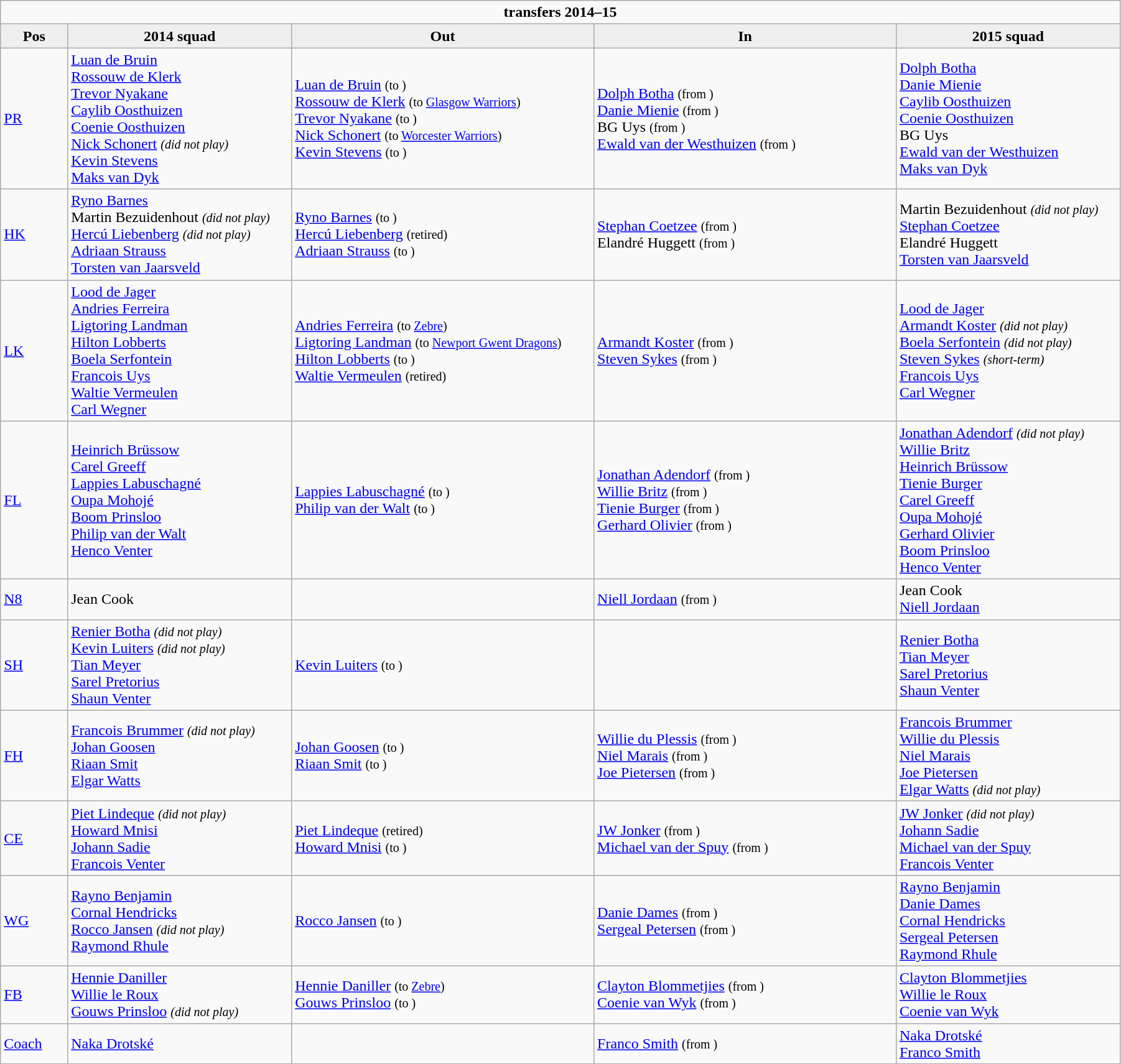<table class="wikitable" style="text-align: left; width:95%">
<tr>
<td colspan="100%" style="text-align:center;"><strong> transfers 2014–15</strong></td>
</tr>
<tr>
<th style="background:#efefef; width:6%;">Pos</th>
<th style="background:#efefef; width:20%;">2014 squad</th>
<th style="background:#efefef; width:27%;">Out</th>
<th style="background:#efefef; width:27%;">In</th>
<th style="background:#efefef; width:20%;">2015 squad</th>
</tr>
<tr>
<td><a href='#'>PR</a></td>
<td> <a href='#'>Luan de Bruin</a><br><a href='#'>Rossouw de Klerk</a><br><a href='#'>Trevor Nyakane</a><br><a href='#'>Caylib Oosthuizen</a><br><a href='#'>Coenie Oosthuizen</a><br><a href='#'>Nick Schonert</a> <small><em>(did not play)</em></small><br><a href='#'>Kevin Stevens</a><br><a href='#'>Maks van Dyk</a></td>
<td>  <a href='#'>Luan de Bruin</a> <small>(to )</small><br> <a href='#'>Rossouw de Klerk</a> <small>(to  <a href='#'>Glasgow Warriors</a>)</small><br> <a href='#'>Trevor Nyakane</a> <small>(to )</small><br> <a href='#'>Nick Schonert</a> <small>(to  <a href='#'>Worcester Warriors</a>)</small><br> <a href='#'>Kevin Stevens</a> <small>(to )</small></td>
<td>  <a href='#'>Dolph Botha</a> <small>(from )</small><br> <a href='#'>Danie Mienie</a> <small>(from )</small><br> BG Uys <small>(from )</small><br> <a href='#'>Ewald van der Westhuizen</a> <small>(from )</small></td>
<td> <a href='#'>Dolph Botha</a><br><a href='#'>Danie Mienie</a><br><a href='#'>Caylib Oosthuizen</a><br><a href='#'>Coenie Oosthuizen</a><br>BG Uys<br><a href='#'>Ewald van der Westhuizen</a><br><a href='#'>Maks van Dyk</a></td>
</tr>
<tr>
<td><a href='#'>HK</a></td>
<td> <a href='#'>Ryno Barnes</a><br>Martin Bezuidenhout <small><em>(did not play)</em></small><br><a href='#'>Hercú Liebenberg</a> <small><em>(did not play)</em></small><br><a href='#'>Adriaan Strauss</a><br><a href='#'>Torsten van Jaarsveld</a></td>
<td>  <a href='#'>Ryno Barnes</a> <small>(to )</small><br> <a href='#'>Hercú Liebenberg</a> <small>(retired)</small><br> <a href='#'>Adriaan Strauss</a> <small>(to )</small></td>
<td>  <a href='#'>Stephan Coetzee</a> <small>(from )</small><br> Elandré Huggett <small>(from )</small></td>
<td> Martin Bezuidenhout <small><em>(did not play)</em></small><br><a href='#'>Stephan Coetzee</a><br>Elandré Huggett<br><a href='#'>Torsten van Jaarsveld</a></td>
</tr>
<tr>
<td><a href='#'>LK</a></td>
<td> <a href='#'>Lood de Jager</a><br><a href='#'>Andries Ferreira</a><br><a href='#'>Ligtoring Landman</a><br><a href='#'>Hilton Lobberts</a><br><a href='#'>Boela Serfontein</a><br><a href='#'>Francois Uys</a><br><a href='#'>Waltie Vermeulen</a><br><a href='#'>Carl Wegner</a></td>
<td>  <a href='#'>Andries Ferreira</a> <small>(to  <a href='#'>Zebre</a>)</small><br> <a href='#'>Ligtoring Landman</a> <small>(to  <a href='#'>Newport Gwent Dragons</a>)</small><br> <a href='#'>Hilton Lobberts</a> <small>(to )</small><br> <a href='#'>Waltie Vermeulen</a> <small>(retired)</small></td>
<td>  <a href='#'>Armandt Koster</a> <small>(from )</small><br> <a href='#'>Steven Sykes</a> <small>(from )</small></td>
<td> <a href='#'>Lood de Jager</a><br><a href='#'>Armandt Koster</a> <small><em>(did not play)</em></small><br><a href='#'>Boela Serfontein</a> <small><em>(did not play)</em></small><br><a href='#'>Steven Sykes</a> <small><em>(short-term)</em></small><br><a href='#'>Francois Uys</a><br><a href='#'>Carl Wegner</a></td>
</tr>
<tr>
<td><a href='#'>FL</a></td>
<td> <a href='#'>Heinrich Brüssow</a><br><a href='#'>Carel Greeff</a><br><a href='#'>Lappies Labuschagné</a><br><a href='#'>Oupa Mohojé</a><br><a href='#'>Boom Prinsloo</a><br><a href='#'>Philip van der Walt</a><br><a href='#'>Henco Venter</a></td>
<td>  <a href='#'>Lappies Labuschagné</a> <small>(to )</small><br> <a href='#'>Philip van der Walt</a> <small>(to )</small></td>
<td>  <a href='#'>Jonathan Adendorf</a> <small>(from )</small><br> <a href='#'>Willie Britz</a> <small>(from )</small><br> <a href='#'>Tienie Burger</a> <small>(from )</small><br> <a href='#'>Gerhard Olivier</a> <small>(from )</small></td>
<td> <a href='#'>Jonathan Adendorf</a> <small><em>(did not play)</em></small><br><a href='#'>Willie Britz</a><br><a href='#'>Heinrich Brüssow</a><br><a href='#'>Tienie Burger</a><br><a href='#'>Carel Greeff</a><br><a href='#'>Oupa Mohojé</a><br><a href='#'>Gerhard Olivier</a><br><a href='#'>Boom Prinsloo</a><br><a href='#'>Henco Venter</a></td>
</tr>
<tr>
<td><a href='#'>N8</a></td>
<td> Jean Cook</td>
<td></td>
<td>  <a href='#'>Niell Jordaan</a> <small>(from )</small></td>
<td> Jean Cook<br><a href='#'>Niell Jordaan</a></td>
</tr>
<tr>
<td><a href='#'>SH</a></td>
<td> <a href='#'>Renier Botha</a> <small><em>(did not play)</em></small><br><a href='#'>Kevin Luiters</a> <small><em>(did not play)</em></small><br><a href='#'>Tian Meyer</a><br><a href='#'>Sarel Pretorius</a><br><a href='#'>Shaun Venter</a></td>
<td>  <a href='#'>Kevin Luiters</a> <small>(to )</small></td>
<td></td>
<td> <a href='#'>Renier Botha</a><br><a href='#'>Tian Meyer</a><br><a href='#'>Sarel Pretorius</a><br><a href='#'>Shaun Venter</a></td>
</tr>
<tr>
<td><a href='#'>FH</a></td>
<td> <a href='#'>Francois Brummer</a> <small><em>(did not play)</em></small><br><a href='#'>Johan Goosen</a><br><a href='#'>Riaan Smit</a><br><a href='#'>Elgar Watts</a></td>
<td>  <a href='#'>Johan Goosen</a> <small>(to )</small><br> <a href='#'>Riaan Smit</a> <small>(to )</small></td>
<td>  <a href='#'>Willie du Plessis</a> <small>(from )</small><br> <a href='#'>Niel Marais</a> <small>(from )</small><br> <a href='#'>Joe Pietersen</a> <small>(from )</small></td>
<td> <a href='#'>Francois Brummer</a><br><a href='#'>Willie du Plessis</a><br><a href='#'>Niel Marais</a><br><a href='#'>Joe Pietersen</a><br><a href='#'>Elgar Watts</a> <small><em>(did not play)</em></small></td>
</tr>
<tr>
<td><a href='#'>CE</a></td>
<td> <a href='#'>Piet Lindeque</a> <small><em>(did not play)</em></small><br><a href='#'>Howard Mnisi</a><br><a href='#'>Johann Sadie</a><br><a href='#'>Francois Venter</a></td>
<td>  <a href='#'>Piet Lindeque</a> <small>(retired)</small><br> <a href='#'>Howard Mnisi</a> <small>(to )</small></td>
<td>  <a href='#'>JW Jonker</a> <small>(from )</small><br> <a href='#'>Michael van der Spuy</a> <small>(from )</small></td>
<td> <a href='#'>JW Jonker</a> <small><em>(did not play)</em></small><br><a href='#'>Johann Sadie</a><br><a href='#'>Michael van der Spuy</a><br><a href='#'>Francois Venter</a></td>
</tr>
<tr>
<td><a href='#'>WG</a></td>
<td> <a href='#'>Rayno Benjamin</a><br><a href='#'>Cornal Hendricks</a><br><a href='#'>Rocco Jansen</a> <small><em>(did not play)</em></small><br><a href='#'>Raymond Rhule</a></td>
<td>  <a href='#'>Rocco Jansen</a> <small>(to )</small></td>
<td>  <a href='#'>Danie Dames</a> <small>(from )</small><br> <a href='#'>Sergeal Petersen</a> <small>(from )</small></td>
<td> <a href='#'>Rayno Benjamin</a><br><a href='#'>Danie Dames</a><br><a href='#'>Cornal Hendricks</a><br><a href='#'>Sergeal Petersen</a><br><a href='#'>Raymond Rhule</a></td>
</tr>
<tr>
<td><a href='#'>FB</a></td>
<td> <a href='#'>Hennie Daniller</a><br><a href='#'>Willie le Roux</a><br><a href='#'>Gouws Prinsloo</a> <small><em>(did not play)</em></small></td>
<td>  <a href='#'>Hennie Daniller</a> <small>(to  <a href='#'>Zebre</a>)</small><br> <a href='#'>Gouws Prinsloo</a> <small>(to )</small></td>
<td>  <a href='#'>Clayton Blommetjies</a> <small>(from )</small><br> <a href='#'>Coenie van Wyk</a> <small>(from )</small></td>
<td> <a href='#'>Clayton Blommetjies</a><br><a href='#'>Willie le Roux</a><br><a href='#'>Coenie van Wyk</a></td>
</tr>
<tr>
<td><a href='#'>Coach</a></td>
<td> <a href='#'>Naka Drotské</a></td>
<td></td>
<td>  <a href='#'>Franco Smith</a> <small>(from )</small></td>
<td> <a href='#'>Naka Drotské</a><br><a href='#'>Franco Smith</a></td>
</tr>
</table>
